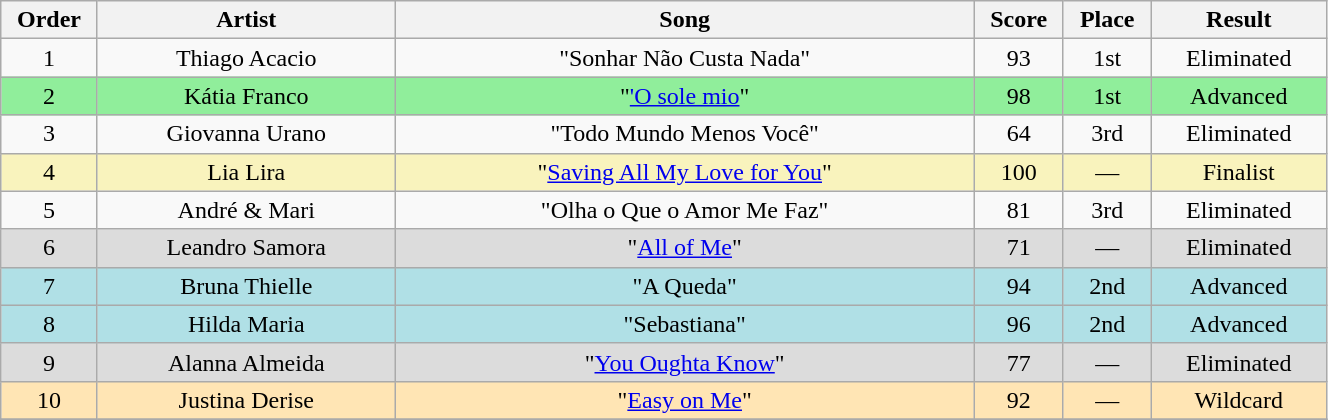<table class="wikitable" style="text-align:center; width:70%;">
<tr>
<th scope="col" width="05%">Order</th>
<th scope="col" width="17%">Artist</th>
<th scope="col" width="33%">Song</th>
<th scope="col" width="05%">Score</th>
<th scope="col" width="05%">Place</th>
<th scope="col" width="10%">Result</th>
</tr>
<tr>
<td>1</td>
<td>Thiago Acacio</td>
<td>"Sonhar Não Custa Nada"</td>
<td>93</td>
<td>1st</td>
<td>Eliminated</td>
</tr>
<tr bgcolor=90EE9B>
<td>2</td>
<td>Kátia Franco</td>
<td>"<a href='#'>'O sole mio</a>"</td>
<td>98</td>
<td>1st</td>
<td>Advanced</td>
</tr>
<tr>
<td>3</td>
<td>Giovanna Urano</td>
<td>"Todo Mundo Menos Você"</td>
<td>64</td>
<td>3rd</td>
<td>Eliminated</td>
</tr>
<tr bgcolor=F9F3BD>
<td>4</td>
<td>Lia Lira</td>
<td>"<a href='#'>Saving All My Love for You</a>"</td>
<td>100</td>
<td>—</td>
<td>Finalist</td>
</tr>
<tr>
<td>5</td>
<td>André & Mari</td>
<td>"Olha o Que o Amor Me Faz"</td>
<td>81</td>
<td>3rd</td>
<td>Eliminated</td>
</tr>
<tr bgcolor=DCDCDC>
<td>6</td>
<td>Leandro Samora</td>
<td>"<a href='#'>All of Me</a>"</td>
<td>71</td>
<td>—</td>
<td>Eliminated</td>
</tr>
<tr bgcolor=B0E0E6>
<td>7</td>
<td>Bruna Thielle</td>
<td>"A Queda"</td>
<td>94</td>
<td>2nd</td>
<td>Advanced</td>
</tr>
<tr bgcolor=B0E0E6>
<td>8</td>
<td>Hilda Maria</td>
<td>"Sebastiana"</td>
<td>96</td>
<td>2nd</td>
<td>Advanced</td>
</tr>
<tr bgcolor=DCDCDC>
<td>9</td>
<td>Alanna Almeida</td>
<td>"<a href='#'>You Oughta Know</a>"</td>
<td>77</td>
<td>—</td>
<td>Eliminated</td>
</tr>
<tr bgcolor=FFE5B4>
<td>10</td>
<td>Justina Derise</td>
<td>"<a href='#'>Easy on Me</a>"</td>
<td>92</td>
<td>—</td>
<td>Wildcard</td>
</tr>
<tr>
</tr>
</table>
